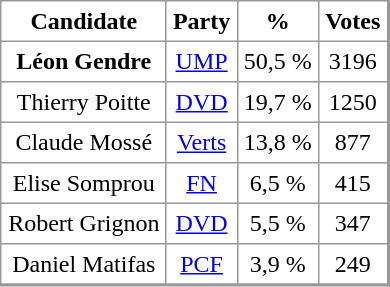<table align="center" rules="all" cellspacing="0" cellpadding="4" style="border: 1px solid #999; border-right: 2px solid #999; border-bottom: 2px solid #999">
<tr>
<th>Candidate</th>
<th>Party</th>
<th>%</th>
<th>Votes</th>
</tr>
<tr align=center>
<td><strong>Léon Gendre</strong></td>
<td><a href='#'>UMP</a></td>
<td>50,5 %</td>
<td>3196</td>
</tr>
<tr align=center>
<td>Thierry Poitte</td>
<td><a href='#'>DVD</a></td>
<td>19,7 %</td>
<td>1250</td>
</tr>
<tr align=center>
<td>Claude Mossé</td>
<td><a href='#'>Verts</a></td>
<td>13,8 %</td>
<td>877</td>
</tr>
<tr align=center>
<td>Elise Somprou</td>
<td><a href='#'>FN</a></td>
<td>6,5 %</td>
<td>415</td>
</tr>
<tr align=center>
<td>Robert Grignon</td>
<td><a href='#'>DVD</a></td>
<td>5,5 %</td>
<td>347</td>
</tr>
<tr align=center>
<td>Daniel Matifas</td>
<td><a href='#'>PCF</a></td>
<td>3,9 %</td>
<td>249</td>
</tr>
<tr>
</tr>
</table>
